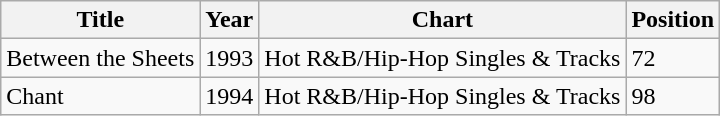<table class="wikitable" border="1">
<tr>
<th>Title</th>
<th>Year</th>
<th>Chart</th>
<th>Position</th>
</tr>
<tr>
<td>Between the Sheets</td>
<td>1993</td>
<td>Hot R&B/Hip-Hop Singles & Tracks</td>
<td>72</td>
</tr>
<tr>
<td>Chant</td>
<td>1994</td>
<td>Hot R&B/Hip-Hop Singles & Tracks</td>
<td>98</td>
</tr>
</table>
